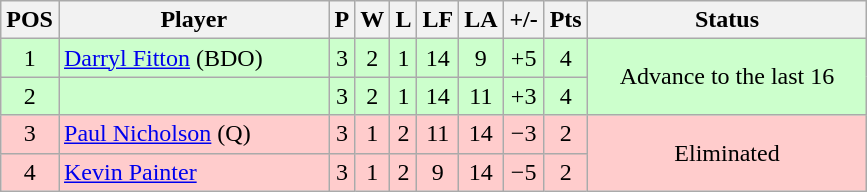<table class="wikitable" style="text-align:center; margin: 1em auto 1em auto, align:left">
<tr>
<th width=20>POS</th>
<th width=173>Player</th>
<th width=3>P</th>
<th width=3>W</th>
<th width=3>L</th>
<th width=20>LF</th>
<th width=20>LA</th>
<th width=20>+/-</th>
<th width=20>Pts</th>
<th width=179>Status</th>
</tr>
<tr style="background:#CCFFCC;">
<td>1</td>
<td style="text-align:left;"> <a href='#'>Darryl Fitton</a> (BDO)</td>
<td>3</td>
<td>2</td>
<td>1</td>
<td>14</td>
<td>9</td>
<td>+5</td>
<td>4</td>
<td rowspan=2>Advance to the last 16</td>
</tr>
<tr style="background:#CCFFCC;">
<td>2</td>
<td style="text-align:left;"></td>
<td>3</td>
<td>2</td>
<td>1</td>
<td>14</td>
<td>11</td>
<td>+3</td>
<td>4</td>
</tr>
<tr style="background:#FFCCCC;">
<td>3</td>
<td style="text-align:left;"> <a href='#'>Paul Nicholson</a> (Q)</td>
<td>3</td>
<td>1</td>
<td>2</td>
<td>11</td>
<td>14</td>
<td>−3</td>
<td>2</td>
<td rowspan=2>Eliminated</td>
</tr>
<tr style="background:#FFCCCC;">
<td>4</td>
<td style="text-align:left;"> <a href='#'>Kevin Painter</a></td>
<td>3</td>
<td>1</td>
<td>2</td>
<td>9</td>
<td>14</td>
<td>−5</td>
<td>2</td>
</tr>
</table>
